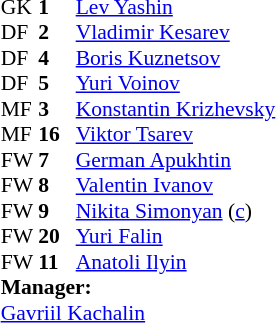<table style="font-size:90%; margin:0.2em auto;" cellspacing="0" cellpadding="0">
<tr>
<th width="25"></th>
<th width="25"></th>
</tr>
<tr>
<td>GK</td>
<td><strong>1</strong></td>
<td><a href='#'>Lev Yashin</a></td>
</tr>
<tr>
<td>DF</td>
<td><strong>2</strong></td>
<td><a href='#'>Vladimir Kesarev</a></td>
</tr>
<tr>
<td>DF</td>
<td><strong>4</strong></td>
<td><a href='#'>Boris Kuznetsov</a></td>
</tr>
<tr>
<td>DF</td>
<td><strong>5</strong></td>
<td><a href='#'>Yuri Voinov</a></td>
</tr>
<tr>
<td>MF</td>
<td><strong>3</strong></td>
<td><a href='#'>Konstantin Krizhevsky</a></td>
</tr>
<tr>
<td>MF</td>
<td><strong>16</strong></td>
<td><a href='#'>Viktor Tsarev</a></td>
</tr>
<tr>
<td>FW</td>
<td><strong>7</strong></td>
<td><a href='#'>German Apukhtin</a></td>
</tr>
<tr>
<td>FW</td>
<td><strong>8</strong></td>
<td><a href='#'>Valentin Ivanov</a></td>
</tr>
<tr>
<td>FW</td>
<td><strong>9</strong></td>
<td><a href='#'>Nikita Simonyan</a> (<a href='#'>c</a>)</td>
</tr>
<tr>
<td>FW</td>
<td><strong>20</strong></td>
<td><a href='#'>Yuri Falin</a></td>
</tr>
<tr>
<td>FW</td>
<td><strong>11</strong></td>
<td><a href='#'>Anatoli Ilyin</a></td>
</tr>
<tr>
<td colspan=3><strong>Manager:</strong></td>
</tr>
<tr>
<td colspan=4><a href='#'>Gavriil Kachalin</a></td>
</tr>
</table>
